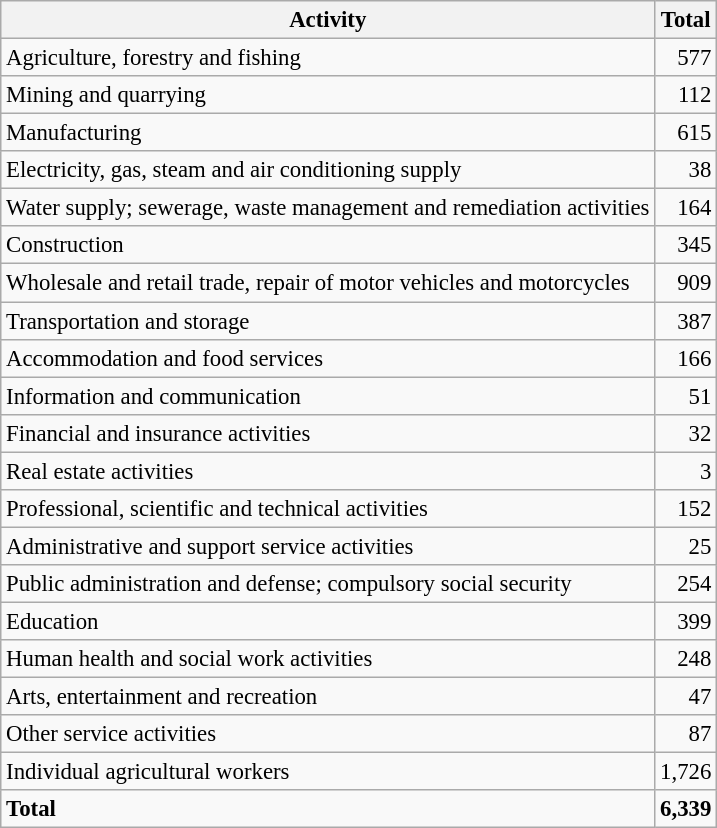<table class="wikitable sortable" style="font-size:95%;">
<tr>
<th>Activity</th>
<th>Total</th>
</tr>
<tr>
<td>Agriculture, forestry and fishing</td>
<td align="right">577</td>
</tr>
<tr>
<td>Mining and quarrying</td>
<td align="right">112</td>
</tr>
<tr>
<td>Manufacturing</td>
<td align="right">615</td>
</tr>
<tr>
<td>Electricity, gas, steam and air conditioning supply</td>
<td align="right">38</td>
</tr>
<tr>
<td>Water supply; sewerage, waste management and remediation activities</td>
<td align="right">164</td>
</tr>
<tr>
<td>Construction</td>
<td align="right">345</td>
</tr>
<tr>
<td>Wholesale and retail trade, repair of motor vehicles and motorcycles</td>
<td align="right">909</td>
</tr>
<tr>
<td>Transportation and storage</td>
<td align="right">387</td>
</tr>
<tr>
<td>Accommodation and food services</td>
<td align="right">166</td>
</tr>
<tr>
<td>Information and communication</td>
<td align="right">51</td>
</tr>
<tr>
<td>Financial and insurance activities</td>
<td align="right">32</td>
</tr>
<tr>
<td>Real estate activities</td>
<td align="right">3</td>
</tr>
<tr>
<td>Professional, scientific and technical activities</td>
<td align="right">152</td>
</tr>
<tr>
<td>Administrative and support service activities</td>
<td align="right">25</td>
</tr>
<tr>
<td>Public administration and defense; compulsory social security</td>
<td align="right">254</td>
</tr>
<tr>
<td>Education</td>
<td align="right">399</td>
</tr>
<tr>
<td>Human health and social work activities</td>
<td align="right">248</td>
</tr>
<tr>
<td>Arts, entertainment and recreation</td>
<td align="right">47</td>
</tr>
<tr>
<td>Other service activities</td>
<td align="right">87</td>
</tr>
<tr>
<td>Individual agricultural workers</td>
<td align="right">1,726</td>
</tr>
<tr class="sortbottom">
<td><strong>Total</strong></td>
<td align="right"><strong>6,339</strong></td>
</tr>
</table>
